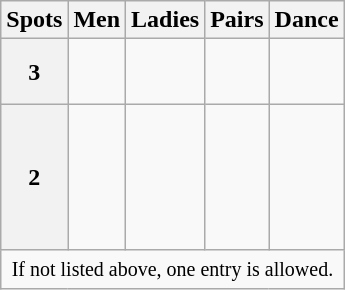<table class="wikitable">
<tr>
<th>Spots</th>
<th>Men</th>
<th>Ladies</th>
<th>Pairs</th>
<th>Dance</th>
</tr>
<tr>
<th>3</th>
<td valign="top"><br><br></td>
<td valign="top"><br><br></td>
<td valign="top"></td>
<td valign="top"><br><br></td>
</tr>
<tr>
<th>2</th>
<td valign="top"><br><br><br></td>
<td valign="top"><br><br><br></td>
<td valign="top"><br><br><br><br><br></td>
<td valign="top"><br></td>
</tr>
<tr>
<td colspan=5 align=center><small> If not listed above, one entry is allowed. </small></td>
</tr>
</table>
